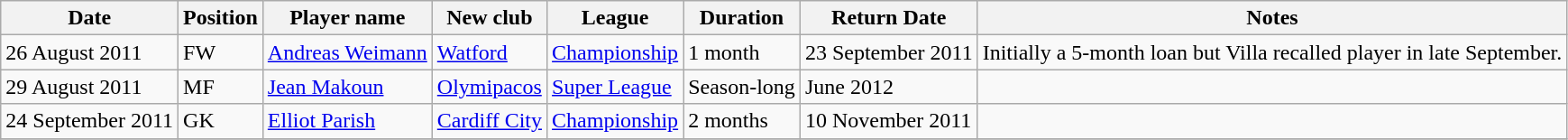<table class="wikitable">
<tr>
<th>Date</th>
<th>Position</th>
<th>Player name</th>
<th>New club</th>
<th>League</th>
<th>Duration</th>
<th>Return Date</th>
<th>Notes</th>
</tr>
<tr>
<td>26 August 2011</td>
<td>FW</td>
<td> <a href='#'>Andreas Weimann</a></td>
<td> <a href='#'>Watford</a></td>
<td> <a href='#'>Championship</a></td>
<td>1 month</td>
<td>23 September 2011</td>
<td>Initially a 5-month loan but Villa recalled player in late September.</td>
</tr>
<tr>
<td>29 August 2011</td>
<td>MF</td>
<td> <a href='#'>Jean Makoun</a></td>
<td> <a href='#'>Olymipacos</a></td>
<td> <a href='#'>Super League</a></td>
<td>Season-long</td>
<td>June 2012</td>
<td></td>
</tr>
<tr>
<td>24 September 2011</td>
<td>GK</td>
<td> <a href='#'>Elliot Parish</a></td>
<td> <a href='#'>Cardiff City</a></td>
<td> <a href='#'>Championship</a></td>
<td>2 months</td>
<td>10 November 2011</td>
<td></td>
</tr>
<tr>
</tr>
</table>
